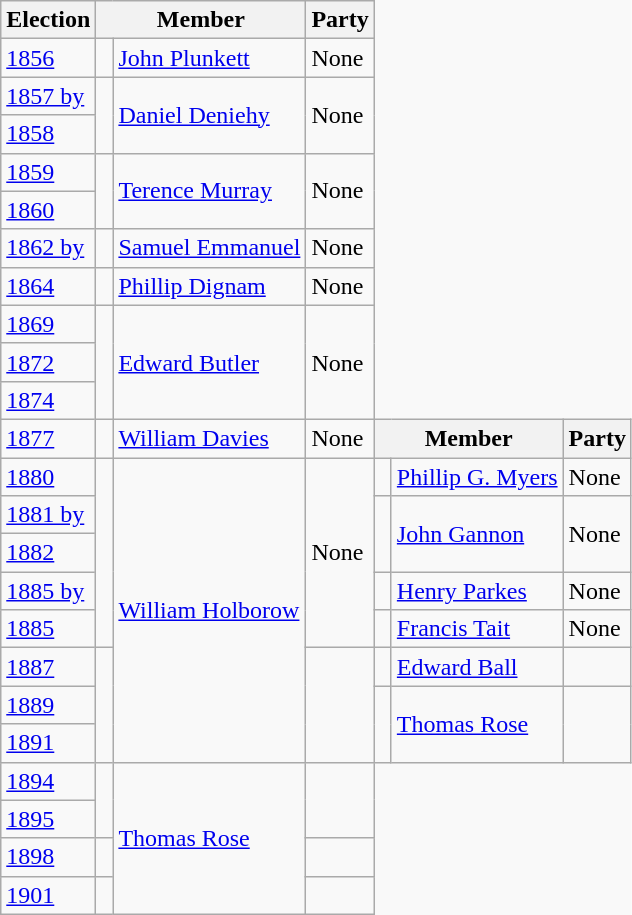<table class="wikitable" style='border-style: none none none solid;'>
<tr>
<th>Election</th>
<th colspan="2">Member</th>
<th>Party</th>
</tr>
<tr>
<td><a href='#'>1856</a></td>
<td> </td>
<td style="background: #f9f9f9"><a href='#'>John Plunkett</a></td>
<td style="background: #f9f9f9">None</td>
</tr>
<tr>
<td><a href='#'>1857 by</a></td>
<td rowspan="2" > </td>
<td rowspan="2" style="background: #f9f9f9"><a href='#'>Daniel Deniehy</a></td>
<td rowspan="2" style="background: #f9f9f9">None</td>
</tr>
<tr>
<td><a href='#'>1858</a></td>
</tr>
<tr>
<td><a href='#'>1859</a></td>
<td rowspan="2" > </td>
<td rowspan="2" style="background: #f9f9f9"><a href='#'>Terence Murray</a></td>
<td rowspan="2" style="background: #f9f9f9">None</td>
</tr>
<tr>
<td><a href='#'>1860</a></td>
</tr>
<tr>
<td><a href='#'>1862 by</a></td>
<td> </td>
<td style="background: #f9f9f9"><a href='#'>Samuel Emmanuel</a></td>
<td style="background: #f9f9f9">None</td>
</tr>
<tr>
<td><a href='#'>1864</a></td>
<td> </td>
<td style="background: #f9f9f9"><a href='#'>Phillip Dignam</a></td>
<td style="background: #f9f9f9">None</td>
</tr>
<tr>
<td><a href='#'>1869</a></td>
<td rowspan="3" > </td>
<td rowspan="3" style="background: #f9f9f9"><a href='#'>Edward Butler</a></td>
<td rowspan="3" style="background: #f9f9f9">None</td>
</tr>
<tr>
<td><a href='#'>1872</a></td>
</tr>
<tr>
<td><a href='#'>1874</a></td>
</tr>
<tr>
<td><a href='#'>1877</a></td>
<td> </td>
<td style="background: #f9f9f9"><a href='#'>William Davies</a></td>
<td style="background: #f9f9f9">None</td>
<th colspan="2">Member</th>
<th>Party</th>
</tr>
<tr>
<td><a href='#'>1880</a></td>
<td rowspan="5" > </td>
<td rowspan="8" style="background: #f9f9f9"><a href='#'>William Holborow</a></td>
<td rowspan="5" style="background: #f9f9f9">None</td>
<td> </td>
<td style="background: #f9f9f9"><a href='#'>Phillip G. Myers</a></td>
<td style="background: #f9f9f9">None</td>
</tr>
<tr>
<td><a href='#'>1881 by</a></td>
<td rowspan="2" > </td>
<td rowspan="2" style="background: #f9f9f9"><a href='#'>John Gannon</a></td>
<td rowspan="2" style="background: #f9f9f9">None</td>
</tr>
<tr>
<td><a href='#'>1882</a></td>
</tr>
<tr>
<td><a href='#'>1885 by</a></td>
<td> </td>
<td style="background: #f9f9f9"><a href='#'>Henry Parkes</a></td>
<td style="background: #f9f9f9">None</td>
</tr>
<tr>
<td><a href='#'>1885</a></td>
<td> </td>
<td style="background: #f9f9f9"><a href='#'>Francis Tait</a></td>
<td style="background: #f9f9f9">None</td>
</tr>
<tr>
<td><a href='#'>1887</a></td>
<td rowspan="3" > </td>
<td rowspan="3" style="background: #f9f9f9"></td>
<td> </td>
<td style="background: #f9f9f9"><a href='#'>Edward Ball</a></td>
<td style="background: #f9f9f9"></td>
</tr>
<tr>
<td><a href='#'>1889</a></td>
<td rowspan="2" > </td>
<td rowspan="2" style="background: #f9f9f9"><a href='#'>Thomas Rose</a></td>
<td rowspan="2" style="background: #f9f9f9"></td>
</tr>
<tr>
<td><a href='#'>1891</a></td>
</tr>
<tr>
<td><a href='#'>1894</a></td>
<td rowspan="2" > </td>
<td rowspan="4" style="background: #f9f9f9"><a href='#'>Thomas Rose</a></td>
<td rowspan="2" style="background: #f9f9f9"></td>
</tr>
<tr>
<td><a href='#'>1895</a></td>
</tr>
<tr>
<td><a href='#'>1898</a></td>
<td> </td>
<td style="background: #f9f9f9"></td>
</tr>
<tr>
<td><a href='#'>1901</a></td>
<td> </td>
<td style="background: #f9f9f9"></td>
</tr>
</table>
